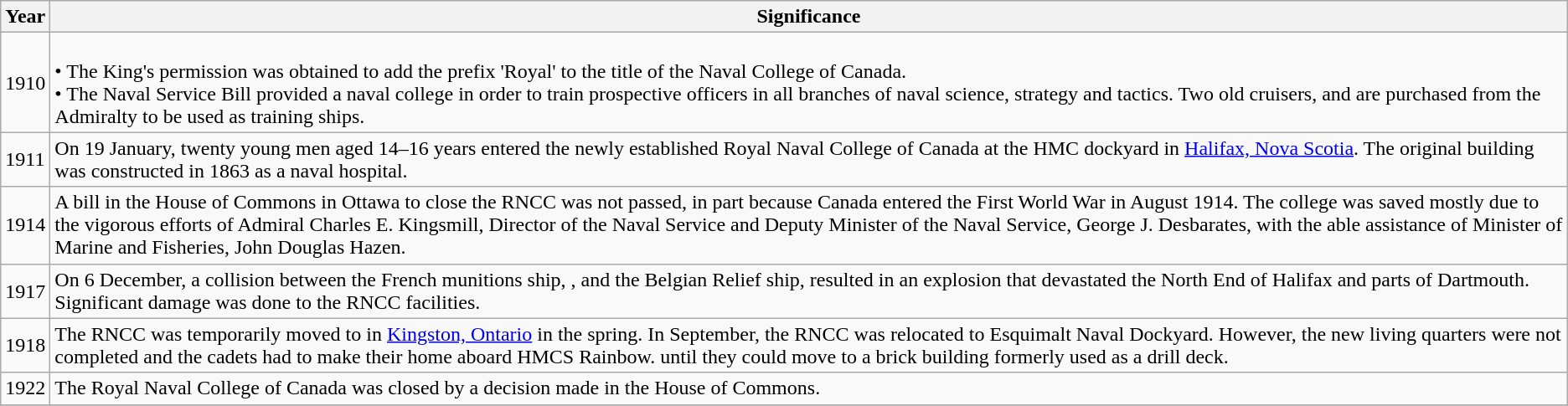<table class="wikitable">
<tr>
<th>Year</th>
<th>Significance</th>
</tr>
<tr>
<td>1910</td>
<td><br>• The King's permission was obtained to add the prefix 'Royal' to the title of the Naval College of Canada.<br>• The Naval Service Bill provided a naval college in order to train prospective officers in all branches of naval science, strategy and tactics. Two old cruisers,  and  are purchased from the Admiralty to be used as training ships.</td>
</tr>
<tr>
<td>1911</td>
<td>On 19 January, twenty young men aged 14–16 years entered the newly established Royal Naval College of Canada at the HMC dockyard in <a href='#'>Halifax, Nova Scotia</a>. The original building was constructed in 1863 as a naval hospital.</td>
</tr>
<tr>
<td>1914</td>
<td>A bill in the House of Commons in Ottawa to close the RNCC was not passed, in part because Canada entered the First World War in August 1914. The college was saved mostly due to the vigorous efforts of Admiral Charles E. Kingsmill, Director of the Naval Service and Deputy Minister of the Naval Service, George J. Desbarates, with the able assistance of Minister of Marine and Fisheries, John Douglas Hazen.</td>
</tr>
<tr>
<td>1917</td>
<td>On 6 December, a collision between the French munitions ship, , and the Belgian Relief ship,  resulted in an explosion that devastated the North End of Halifax and parts of Dartmouth. Significant damage was done to the RNCC facilities.</td>
</tr>
<tr>
<td>1918</td>
<td>The RNCC was temporarily moved to  in <a href='#'>Kingston, Ontario</a> in the spring. In September, the RNCC was relocated to Esquimalt Naval Dockyard. However, the new living quarters were not completed and the cadets had to make their home aboard HMCS Rainbow. until they could move to a brick building formerly used as a drill deck.</td>
</tr>
<tr>
<td>1922</td>
<td>The Royal Naval College of Canada was closed by a decision made in the House of Commons.</td>
</tr>
<tr>
</tr>
</table>
